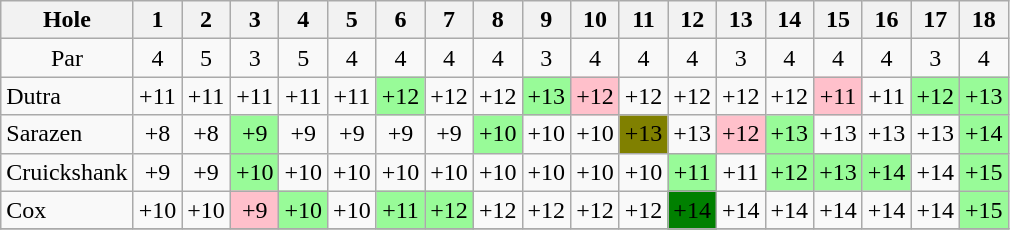<table class="wikitable" style="text-align:center">
<tr>
<th>Hole</th>
<th>1</th>
<th>2</th>
<th>3</th>
<th>4</th>
<th>5</th>
<th>6</th>
<th>7</th>
<th>8</th>
<th>9</th>
<th>10</th>
<th>11</th>
<th>12</th>
<th>13</th>
<th>14</th>
<th>15</th>
<th>16</th>
<th>17</th>
<th>18</th>
</tr>
<tr>
<td>Par</td>
<td>4</td>
<td>5</td>
<td>3</td>
<td>5</td>
<td>4</td>
<td>4</td>
<td>4</td>
<td>4</td>
<td>3</td>
<td>4</td>
<td>4</td>
<td>4</td>
<td>3</td>
<td>4</td>
<td>4</td>
<td>4</td>
<td>3</td>
<td>4</td>
</tr>
<tr>
<td align=left> Dutra</td>
<td>+11</td>
<td>+11</td>
<td>+11</td>
<td>+11</td>
<td>+11</td>
<td style="background: PaleGreen;">+12</td>
<td>+12</td>
<td>+12</td>
<td style="background: PaleGreen;">+13</td>
<td style="background: Pink;">+12</td>
<td>+12</td>
<td>+12</td>
<td>+12</td>
<td>+12</td>
<td style="background: Pink;">+11</td>
<td>+11</td>
<td style="background: PaleGreen;">+12</td>
<td style="background: PaleGreen;">+13</td>
</tr>
<tr>
<td align=left> Sarazen</td>
<td>+8</td>
<td>+8</td>
<td style="background: PaleGreen;">+9</td>
<td>+9</td>
<td>+9</td>
<td>+9</td>
<td>+9</td>
<td style="background: PaleGreen;">+10</td>
<td>+10</td>
<td>+10</td>
<td style="background: Olive;">+13</td>
<td>+13</td>
<td style="background: Pink;">+12</td>
<td style="background: PaleGreen;">+13</td>
<td>+13</td>
<td>+13</td>
<td>+13</td>
<td style="background: PaleGreen;">+14</td>
</tr>
<tr>
<td align=left> Cruickshank</td>
<td>+9</td>
<td>+9</td>
<td style="background: PaleGreen;">+10</td>
<td>+10</td>
<td>+10</td>
<td>+10</td>
<td>+10</td>
<td>+10</td>
<td>+10</td>
<td>+10</td>
<td>+10</td>
<td style="background: PaleGreen;">+11</td>
<td>+11</td>
<td style="background: PaleGreen;">+12</td>
<td style="background: PaleGreen;">+13</td>
<td style="background: PaleGreen;">+14</td>
<td>+14</td>
<td style="background: PaleGreen;">+15</td>
</tr>
<tr>
<td align=left> Cox</td>
<td>+10</td>
<td>+10</td>
<td style="background: Pink;">+9</td>
<td style="background: PaleGreen;">+10</td>
<td>+10</td>
<td style="background: PaleGreen;">+11</td>
<td style="background: PaleGreen;">+12</td>
<td>+12</td>
<td>+12</td>
<td>+12</td>
<td>+12</td>
<td style="background: Green;">+14</td>
<td>+14</td>
<td>+14</td>
<td>+14</td>
<td>+14</td>
<td>+14</td>
<td style="background: PaleGreen;">+15</td>
</tr>
<tr>
</tr>
</table>
